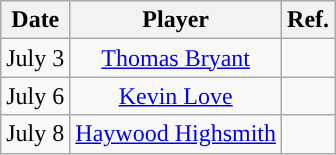<table class="wikitable sortable sortable" style="text-align: center">
<tr>
<th>Date</th>
<th>Player</th>
<th>Ref.</th>
</tr>
<tr>
<td>July 3</td>
<td><a href='#'>Thomas Bryant</a></td>
<td></td>
</tr>
<tr>
<td>July 6</td>
<td><a href='#'>Kevin Love</a></td>
<td></td>
</tr>
<tr>
<td>July 8</td>
<td><a href='#'>Haywood Highsmith</a></td>
<td></td>
</tr>
</table>
